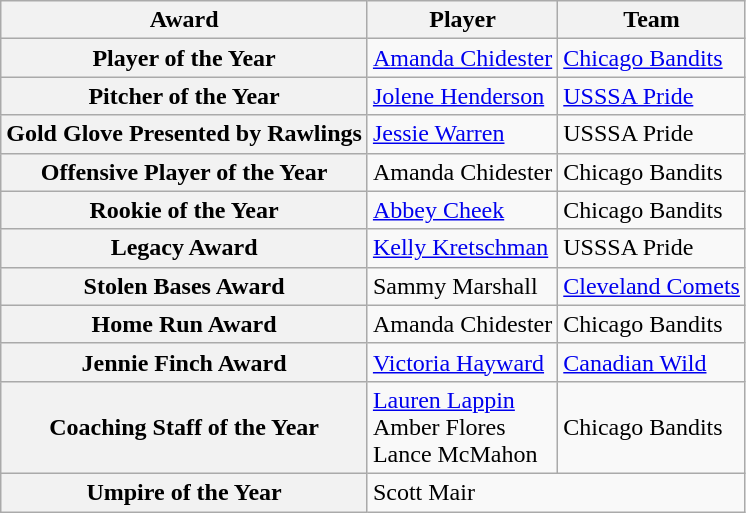<table class="wikitable">
<tr>
<th>Award</th>
<th>Player</th>
<th>Team</th>
</tr>
<tr>
<th>Player of the Year</th>
<td><a href='#'>Amanda Chidester</a></td>
<td><a href='#'>Chicago Bandits</a></td>
</tr>
<tr>
<th>Pitcher of the Year</th>
<td><a href='#'>Jolene Henderson</a></td>
<td><a href='#'>USSSA Pride</a></td>
</tr>
<tr>
<th>Gold Glove Presented by Rawlings</th>
<td><a href='#'>Jessie Warren</a></td>
<td>USSSA Pride</td>
</tr>
<tr>
<th>Offensive Player of the Year</th>
<td>Amanda Chidester</td>
<td>Chicago Bandits</td>
</tr>
<tr>
<th>Rookie of the Year</th>
<td><a href='#'>Abbey Cheek</a></td>
<td>Chicago Bandits</td>
</tr>
<tr>
<th>Legacy Award</th>
<td><a href='#'>Kelly Kretschman</a></td>
<td>USSSA Pride</td>
</tr>
<tr>
<th>Stolen Bases Award</th>
<td>Sammy Marshall</td>
<td><a href='#'>Cleveland Comets</a></td>
</tr>
<tr>
<th>Home Run Award</th>
<td>Amanda Chidester</td>
<td>Chicago Bandits</td>
</tr>
<tr>
<th>Jennie Finch Award</th>
<td><a href='#'>Victoria Hayward</a></td>
<td><a href='#'>Canadian Wild</a></td>
</tr>
<tr>
<th>Coaching Staff of the Year</th>
<td><a href='#'>Lauren Lappin</a><br>Amber Flores<br>Lance McMahon</td>
<td>Chicago Bandits</td>
</tr>
<tr>
<th>Umpire of the Year</th>
<td colspan=2>Scott Mair</td>
</tr>
</table>
